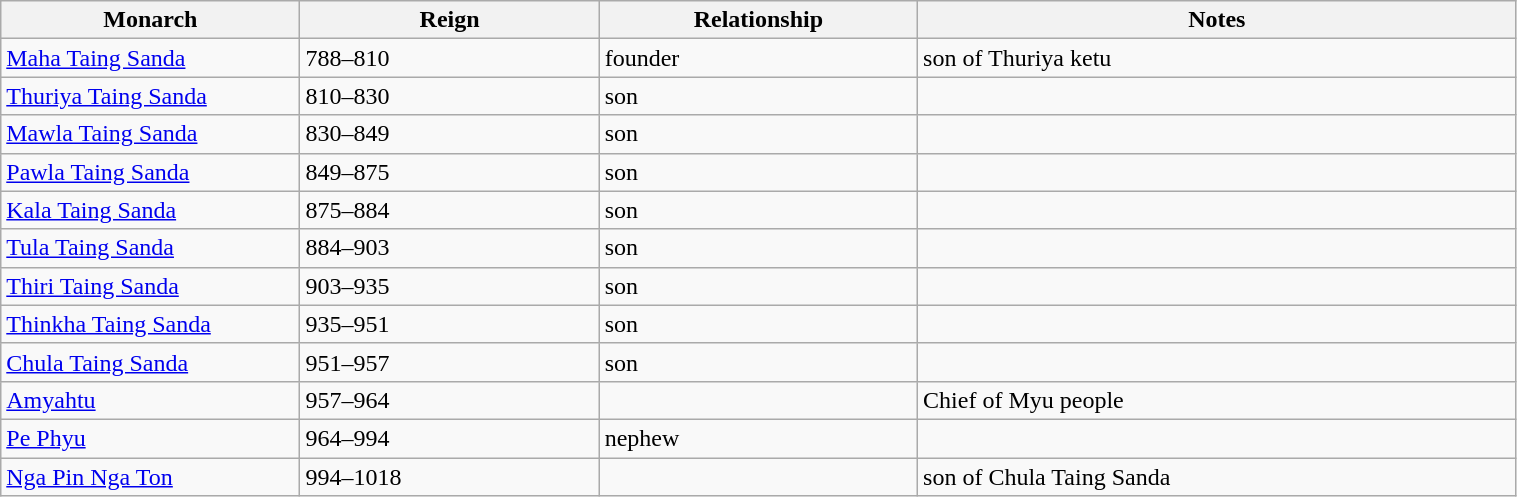<table width=80% class="wikitable">
<tr>
<th width=8%>Monarch</th>
<th width=8%>Reign</th>
<th width=8%>Relationship</th>
<th width=16%>Notes</th>
</tr>
<tr>
<td><a href='#'>Maha Taing Sanda</a></td>
<td>788–810</td>
<td>founder</td>
<td>son of Thuriya ketu</td>
</tr>
<tr>
<td><a href='#'>Thuriya Taing Sanda</a></td>
<td>810–830</td>
<td>son</td>
<td></td>
</tr>
<tr>
<td><a href='#'>Mawla Taing Sanda</a></td>
<td>830–849</td>
<td>son</td>
<td></td>
</tr>
<tr>
<td><a href='#'>Pawla Taing Sanda</a></td>
<td>849–875</td>
<td>son</td>
<td></td>
</tr>
<tr>
<td><a href='#'>Kala Taing Sanda</a></td>
<td>875–884</td>
<td>son</td>
<td></td>
</tr>
<tr>
<td><a href='#'>Tula Taing Sanda</a></td>
<td>884–903</td>
<td>son</td>
<td></td>
</tr>
<tr>
<td><a href='#'>Thiri Taing Sanda</a></td>
<td>903–935</td>
<td>son</td>
<td></td>
</tr>
<tr>
<td><a href='#'>Thinkha Taing Sanda</a></td>
<td>935–951</td>
<td>son</td>
<td></td>
</tr>
<tr>
<td><a href='#'>Chula Taing Sanda</a></td>
<td>951–957</td>
<td>son</td>
<td></td>
</tr>
<tr>
<td><a href='#'>Amyahtu</a></td>
<td>957–964</td>
<td></td>
<td>Chief of Myu people</td>
</tr>
<tr>
<td><a href='#'>Pe Phyu</a></td>
<td>964–994</td>
<td>nephew</td>
<td></td>
</tr>
<tr>
<td><a href='#'>Nga Pin Nga Ton</a></td>
<td>994–1018</td>
<td></td>
<td>son of Chula Taing Sanda</td>
</tr>
</table>
